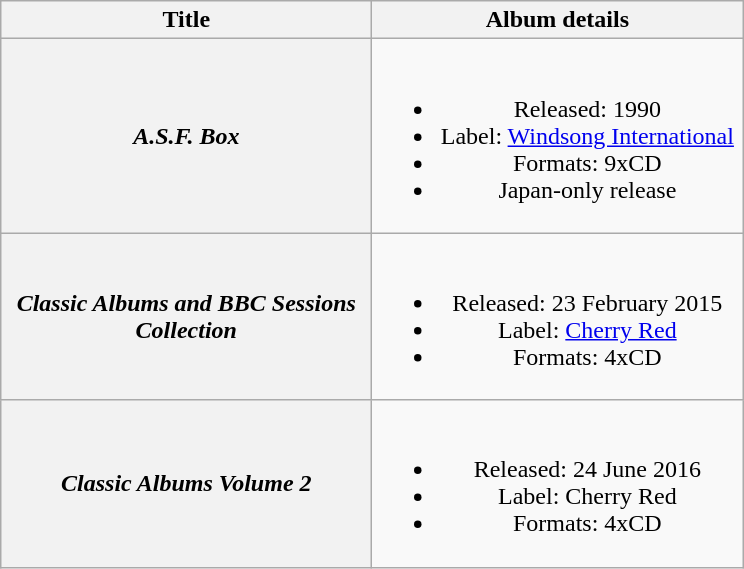<table class="wikitable plainrowheaders" style="text-align:center;">
<tr>
<th scope="col" style="width:15em;">Title</th>
<th scope="col" style="width:15em;">Album details</th>
</tr>
<tr>
<th scope="row"><em>A.S.F. Box</em></th>
<td><br><ul><li>Released: 1990</li><li>Label: <a href='#'>Windsong International</a></li><li>Formats: 9xCD</li><li>Japan-only release</li></ul></td>
</tr>
<tr>
<th scope="row"><em>Classic Albums and BBC Sessions Collection</em></th>
<td><br><ul><li>Released: 23 February 2015</li><li>Label: <a href='#'>Cherry Red</a></li><li>Formats: 4xCD</li></ul></td>
</tr>
<tr>
<th scope="row"><em>Classic Albums Volume 2</em></th>
<td><br><ul><li>Released: 24 June 2016</li><li>Label: Cherry Red</li><li>Formats: 4xCD</li></ul></td>
</tr>
</table>
